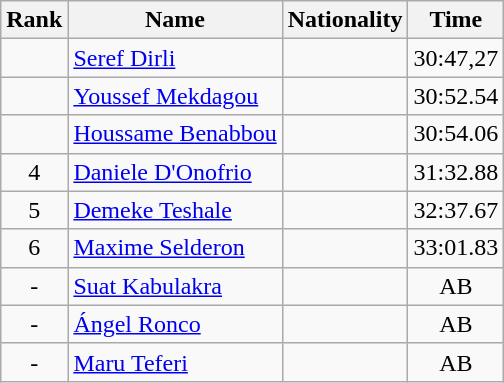<table class="wikitable sortable"  style="text-align:center">
<tr>
<th>Rank</th>
<th>Name</th>
<th>Nationality</th>
<th>Time</th>
</tr>
<tr>
<td></td>
<td align=left><a href='#'>Seref Dirli</a></td>
<td align=left></td>
<td>30:47,27</td>
</tr>
<tr>
<td></td>
<td align=left><a href='#'>Youssef Mekdagou</a></td>
<td align=left></td>
<td>30:52.54</td>
</tr>
<tr>
<td></td>
<td align=left><a href='#'>Houssame Benabbou</a></td>
<td align=left></td>
<td>30:54.06</td>
</tr>
<tr>
<td>4</td>
<td align=left><a href='#'>Daniele D'Onofrio</a></td>
<td align=left></td>
<td>31:32.88</td>
</tr>
<tr>
<td>5</td>
<td align=left><a href='#'>Demeke Teshale</a></td>
<td align=left></td>
<td>32:37.67</td>
</tr>
<tr>
<td>6</td>
<td align=left><a href='#'>Maxime Selderon</a></td>
<td align=left></td>
<td>33:01.83</td>
</tr>
<tr>
<td>-</td>
<td align=left><a href='#'>Suat Kabulakra</a></td>
<td align=left></td>
<td>AB</td>
</tr>
<tr>
<td>-</td>
<td align=left><a href='#'>Ángel Ronco</a></td>
<td align=left></td>
<td>AB</td>
</tr>
<tr>
<td>-</td>
<td align=left><a href='#'>Maru Teferi</a></td>
<td align=left></td>
<td>AB</td>
</tr>
</table>
